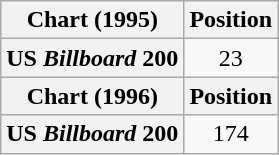<table class="wikitable plainrowheaders" style="text-align:center">
<tr>
<th scope="col">Chart (1995)</th>
<th scope="col">Position</th>
</tr>
<tr>
<th scope="row">US <em>Billboard</em> 200</th>
<td>23</td>
</tr>
<tr>
<th scope="col">Chart (1996)</th>
<th scope="col">Position</th>
</tr>
<tr>
<th scope="row">US <em>Billboard</em> 200</th>
<td>174</td>
</tr>
</table>
